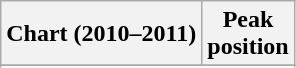<table class="wikitable sortable plainrowheaders">
<tr>
<th>Chart (2010–2011)</th>
<th>Peak<br>position</th>
</tr>
<tr>
</tr>
<tr>
</tr>
<tr>
</tr>
<tr>
</tr>
<tr>
</tr>
<tr>
</tr>
</table>
